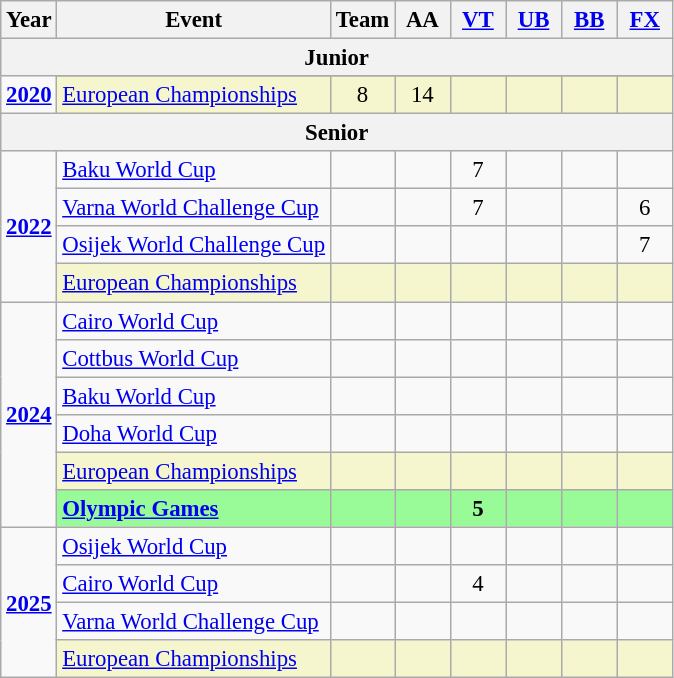<table class="wikitable" style="text-align:center; font-size:95%;">
<tr>
<th align=center>Year</th>
<th align=center>Event</th>
<th style="width:30px;">Team</th>
<th style="width:30px;">AA</th>
<th style="width:30px;"><a href='#'>VT</a></th>
<th style="width:30px;"><a href='#'>UB</a></th>
<th style="width:30px;"><a href='#'>BB</a></th>
<th style="width:30px;"><a href='#'>FX</a></th>
</tr>
<tr>
<th colspan="8"><strong>Junior</strong></th>
</tr>
<tr>
<td rowspan="2"><strong><a href='#'>2020</a></strong></td>
</tr>
<tr bgcolor=#F5F6CE>
<td align=left><a href='#'>European Championships</a></td>
<td>8</td>
<td>14</td>
<td></td>
<td></td>
<td></td>
<td></td>
</tr>
<tr>
<th colspan="8"><strong>Senior</strong></th>
</tr>
<tr>
<td rowspan="4"><strong><a href='#'>2022</a></strong></td>
<td align=left><a href='#'>Baku World Cup</a></td>
<td></td>
<td></td>
<td>7</td>
<td></td>
<td></td>
<td></td>
</tr>
<tr>
<td align=left><a href='#'>Varna World Challenge Cup</a></td>
<td></td>
<td></td>
<td>7</td>
<td></td>
<td></td>
<td>6</td>
</tr>
<tr>
<td align=left><a href='#'>Osijek World Challenge Cup</a></td>
<td></td>
<td></td>
<td></td>
<td></td>
<td></td>
<td>7</td>
</tr>
<tr bgcolor=#F5F6CE>
<td align=left><a href='#'>European Championships</a></td>
<td></td>
<td></td>
<td></td>
<td></td>
<td></td>
<td></td>
</tr>
<tr>
<td rowspan="6"><strong><a href='#'>2024</a></strong></td>
<td align=left><a href='#'>Cairo World Cup</a></td>
<td></td>
<td></td>
<td></td>
<td></td>
<td></td>
<td></td>
</tr>
<tr>
<td align=left><a href='#'>Cottbus World Cup</a></td>
<td></td>
<td></td>
<td></td>
<td></td>
<td></td>
<td></td>
</tr>
<tr>
<td align=left><a href='#'>Baku World Cup</a></td>
<td></td>
<td></td>
<td></td>
<td></td>
<td></td>
<td></td>
</tr>
<tr>
<td align=left><a href='#'>Doha World Cup</a></td>
<td></td>
<td></td>
<td></td>
<td></td>
<td></td>
<td></td>
</tr>
<tr bgcolor=#F5F6CE>
<td align=left><a href='#'>European Championships</a></td>
<td></td>
<td></td>
<td></td>
<td></td>
<td></td>
<td></td>
</tr>
<tr bgcolor=98FB98>
<td align=left><strong><a href='#'>Olympic Games</a></strong></td>
<td></td>
<td></td>
<td><strong>5</strong></td>
<td></td>
<td></td>
<td></td>
</tr>
<tr>
<td rowspan="4"><strong><a href='#'>2025</a></strong></td>
<td align=left><a href='#'>Osijek World Cup</a></td>
<td></td>
<td></td>
<td></td>
<td></td>
<td></td>
<td></td>
</tr>
<tr>
<td align=left><a href='#'>Cairo World Cup</a></td>
<td></td>
<td></td>
<td>4</td>
<td></td>
<td></td>
<td></td>
</tr>
<tr>
<td align=left><a href='#'>Varna World Challenge Cup</a></td>
<td></td>
<td></td>
<td></td>
<td></td>
<td></td>
<td></td>
</tr>
<tr bgcolor=#F5F6CE>
<td align=left><a href='#'>European Championships</a></td>
<td></td>
<td></td>
<td></td>
<td></td>
<td></td>
<td></td>
</tr>
</table>
